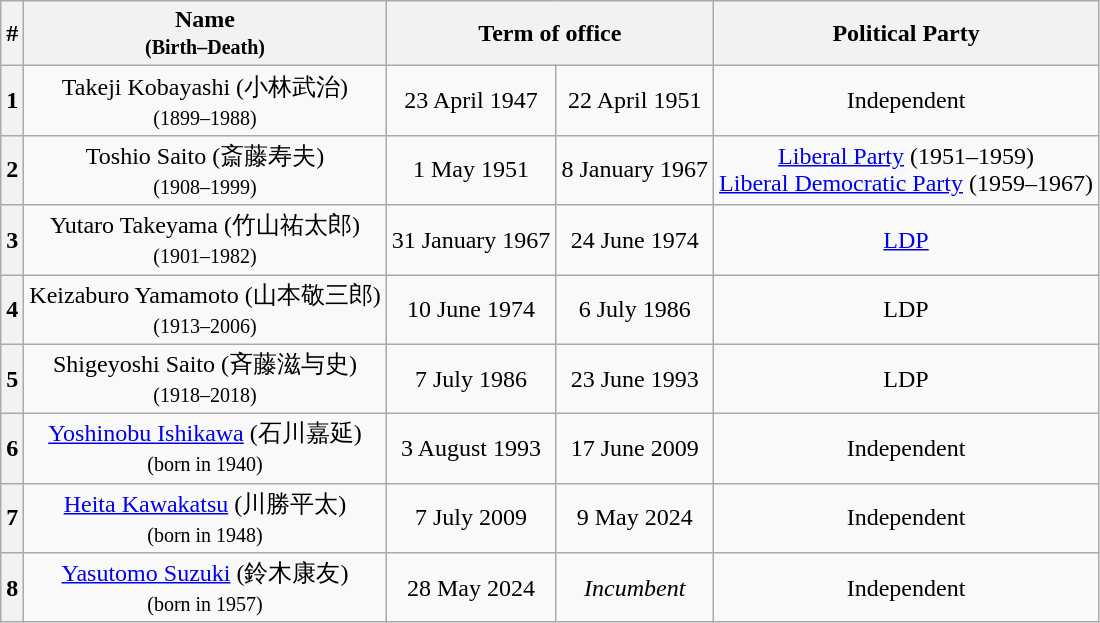<table class="wikitable" style="text-align:center">
<tr>
<th>#</th>
<th>Name<br><small>(Birth–Death)</small></th>
<th colspan="2">Term of office</th>
<th>Political Party</th>
</tr>
<tr>
<th>1</th>
<td>Takeji Kobayashi (小林武治)<br><small>(1899–1988)</small></td>
<td>23 April 1947</td>
<td>22 April 1951</td>
<td>Independent</td>
</tr>
<tr>
<th>2</th>
<td>Toshio Saito (斎藤寿夫)<br><small>(1908–1999)</small></td>
<td>1 May 1951</td>
<td>8 January 1967</td>
<td><a href='#'>Liberal Party</a> (1951–1959)<br><a href='#'>Liberal Democratic Party</a> (1959–1967)</td>
</tr>
<tr>
<th>3</th>
<td>Yutaro Takeyama (竹山祐太郎)<br><small>(1901–1982)</small></td>
<td>31 January 1967</td>
<td>24 June 1974</td>
<td><a href='#'>LDP</a></td>
</tr>
<tr>
<th>4</th>
<td>Keizaburo Yamamoto (山本敬三郎)<br><small>(1913–2006)</small></td>
<td>10 June 1974</td>
<td>6 July 1986</td>
<td>LDP</td>
</tr>
<tr>
<th>5</th>
<td>Shigeyoshi Saito (斉藤滋与史)<br><small>(1918–2018)</small></td>
<td>7 July 1986</td>
<td>23 June 1993</td>
<td>LDP</td>
</tr>
<tr>
<th>6</th>
<td><a href='#'>Yoshinobu Ishikawa</a> (石川嘉延)<br><small>(born in 1940)</small></td>
<td>3 August 1993</td>
<td>17 June 2009</td>
<td>Independent</td>
</tr>
<tr>
<th>7</th>
<td><a href='#'>Heita Kawakatsu</a> (川勝平太)<br><small>(born in 1948)</small></td>
<td>7 July 2009</td>
<td>9 May 2024</td>
<td>Independent</td>
</tr>
<tr>
<th>8</th>
<td><a href='#'>Yasutomo Suzuki</a> (鈴木康友)<br><small>(born in 1957)</small></td>
<td>28 May 2024</td>
<td><em>Incumbent</em></td>
<td>Independent</td>
</tr>
</table>
